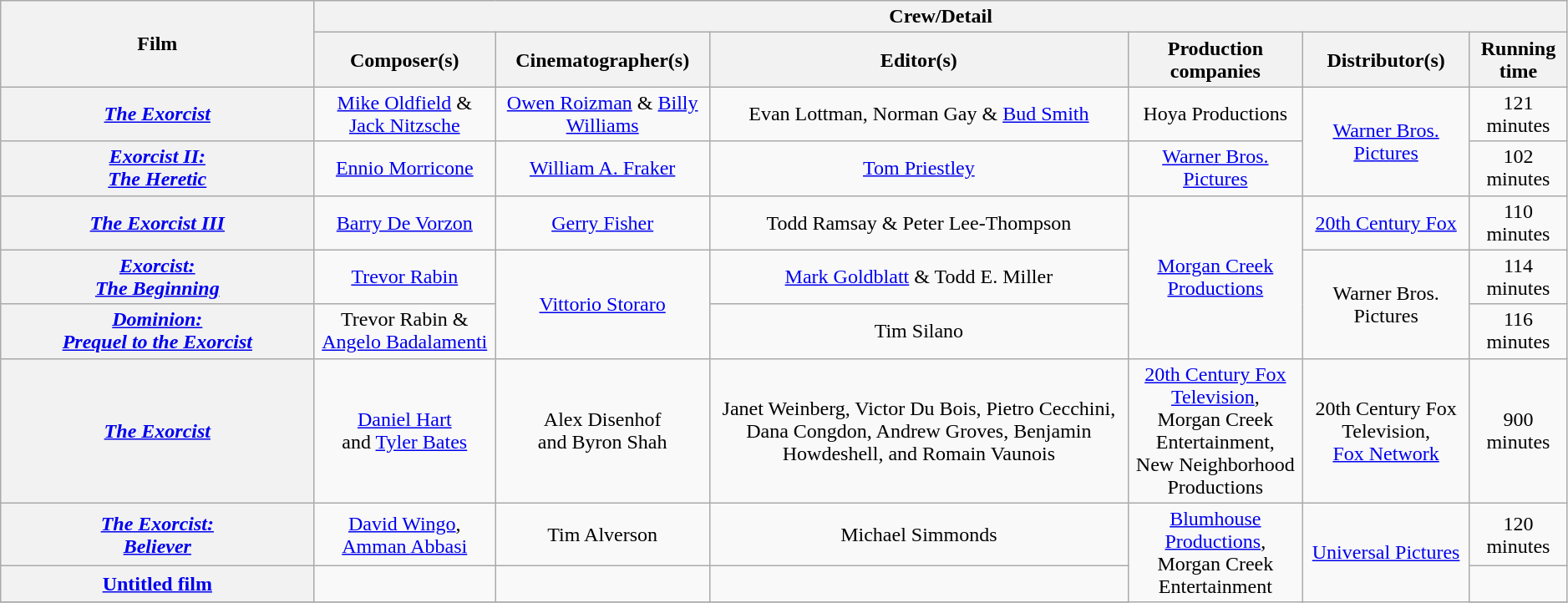<table class="wikitable sortable" style="text-align:center; width:99%;">
<tr>
<th rowspan="2" style="width:20%;">Film</th>
<th colspan="7">Crew/Detail</th>
</tr>
<tr>
<th style="text-align:center;">Composer(s)</th>
<th style="text-align:center;">Cinematographer(s)</th>
<th style="text-align:center;">Editor(s)</th>
<th style="text-align:center;">Production <br>companies</th>
<th style="text-align:center;">Distributor(s)</th>
<th style="text-align:center;">Running time</th>
</tr>
<tr>
<th><em><a href='#'>The Exorcist</a></em></th>
<td><a href='#'>Mike Oldfield</a> & <a href='#'>Jack Nitzsche</a></td>
<td><a href='#'>Owen Roizman</a> & <a href='#'>Billy Williams</a></td>
<td>Evan Lottman, Norman Gay & <a href='#'>Bud Smith</a></td>
<td>Hoya Productions</td>
<td rowspan="2"><a href='#'>Warner Bros. Pictures</a></td>
<td>121 minutes</td>
</tr>
<tr>
<th><em><a href='#'>Exorcist II:<br>The Heretic</a></em></th>
<td><a href='#'>Ennio Morricone</a></td>
<td><a href='#'>William A. Fraker</a></td>
<td><a href='#'>Tom Priestley</a></td>
<td><a href='#'>Warner Bros. Pictures</a></td>
<td>102 minutes</td>
</tr>
<tr>
<th><em><a href='#'>The Exorcist III</a></em></th>
<td><a href='#'>Barry De Vorzon</a></td>
<td><a href='#'>Gerry Fisher</a></td>
<td>Todd Ramsay & Peter Lee-Thompson</td>
<td rowspan="3"><a href='#'>Morgan Creek Productions</a></td>
<td><a href='#'>20th Century Fox</a></td>
<td>110 minutes</td>
</tr>
<tr>
<th><em><a href='#'>Exorcist:<br>The Beginning</a></em></th>
<td><a href='#'>Trevor Rabin</a></td>
<td rowspan="2"><a href='#'>Vittorio Storaro</a></td>
<td><a href='#'>Mark Goldblatt</a> & Todd E. Miller</td>
<td rowspan="2">Warner Bros. Pictures</td>
<td>114 minutes</td>
</tr>
<tr>
<th><em><a href='#'>Dominion:<br>Prequel to the Exorcist</a></em></th>
<td>Trevor Rabin & <a href='#'>Angelo Badalamenti</a></td>
<td>Tim Silano</td>
<td>116 minutes</td>
</tr>
<tr>
<th><em><a href='#'>The Exorcist</a></em> <br></th>
<td><a href='#'>Daniel Hart</a> <br>and <a href='#'>Tyler Bates</a></td>
<td>Alex Disenhof <br>and Byron Shah</td>
<td>Janet Weinberg, Victor Du Bois, Pietro Cecchini, Dana Congdon, Andrew Groves, Benjamin Howdeshell, and Romain Vaunois</td>
<td><a href='#'>20th Century Fox Television</a>, <br>Morgan Creek Entertainment, <br>New Neighborhood Productions</td>
<td>20th Century Fox Television, <br><a href='#'>Fox Network</a></td>
<td>900 minutes <br></td>
</tr>
<tr>
<th><em><a href='#'>The Exorcist:<br>Believer</a></em></th>
<td><a href='#'>David Wingo</a>, <a href='#'>Amman Abbasi</a></td>
<td>Tim Alverson</td>
<td>Michael Simmonds</td>
<td rowspan="3"><a href='#'>Blumhouse Productions</a>, <br>Morgan Creek Entertainment</td>
<td rowspan="3"><a href='#'>Universal Pictures</a></td>
<td>120 minutes</td>
</tr>
<tr>
<th><a href='#'>Untitled film</a></th>
<td></td>
<td></td>
<td></td>
<td></td>
</tr>
<tr>
</tr>
</table>
